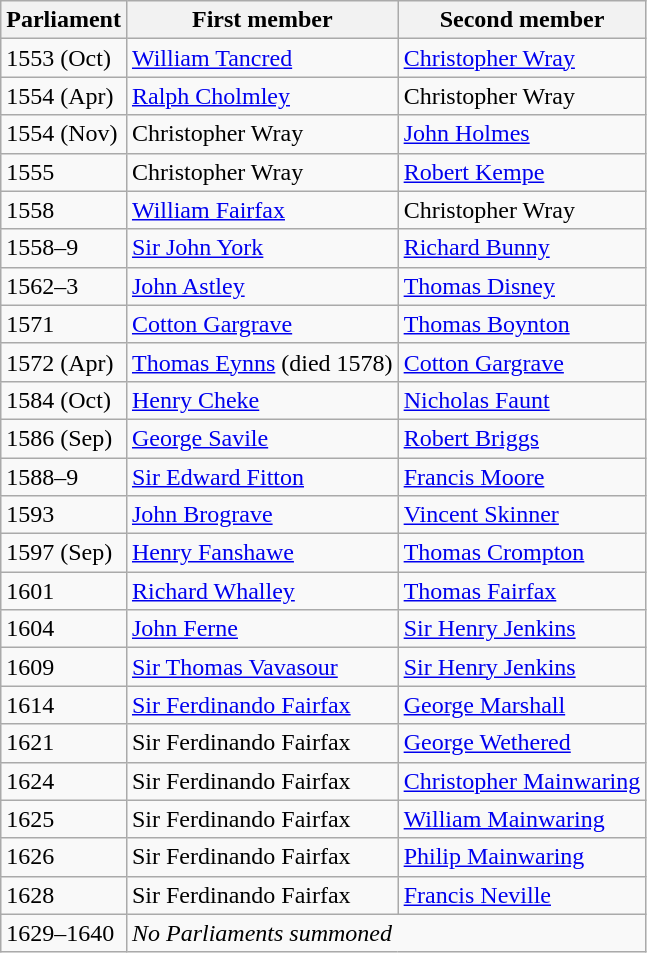<table class="wikitable">
<tr>
<th>Parliament</th>
<th>First member</th>
<th>Second member</th>
</tr>
<tr>
<td>1553 (Oct)</td>
<td><a href='#'>William Tancred</a></td>
<td><a href='#'>Christopher Wray</a></td>
</tr>
<tr>
<td>1554 (Apr)</td>
<td><a href='#'>Ralph Cholmley</a></td>
<td>Christopher Wray </td>
</tr>
<tr>
<td>1554 (Nov)</td>
<td>Christopher Wray</td>
<td><a href='#'>John Holmes</a></td>
</tr>
<tr>
<td>1555</td>
<td>Christopher Wray</td>
<td><a href='#'>Robert Kempe</a></td>
</tr>
<tr>
<td>1558</td>
<td><a href='#'>William Fairfax</a></td>
<td>Christopher Wray </td>
</tr>
<tr>
<td>1558–9</td>
<td><a href='#'>Sir John York</a></td>
<td><a href='#'>Richard Bunny</a></td>
</tr>
<tr>
<td>1562–3</td>
<td><a href='#'>John Astley</a></td>
<td><a href='#'>Thomas Disney</a></td>
</tr>
<tr>
<td>1571</td>
<td><a href='#'>Cotton Gargrave</a></td>
<td><a href='#'>Thomas Boynton</a></td>
</tr>
<tr>
<td>1572 (Apr)</td>
<td><a href='#'>Thomas Eynns</a> (died 1578)</td>
<td><a href='#'>Cotton Gargrave</a></td>
</tr>
<tr>
<td>1584 (Oct)</td>
<td><a href='#'>Henry Cheke</a></td>
<td><a href='#'>Nicholas Faunt</a></td>
</tr>
<tr>
<td>1586 (Sep)</td>
<td><a href='#'>George Savile</a></td>
<td><a href='#'>Robert Briggs</a></td>
</tr>
<tr>
<td>1588–9</td>
<td><a href='#'>Sir Edward Fitton</a></td>
<td><a href='#'>Francis Moore</a></td>
</tr>
<tr>
<td>1593</td>
<td><a href='#'>John Brograve</a></td>
<td><a href='#'>Vincent Skinner</a></td>
</tr>
<tr>
<td>1597 (Sep)</td>
<td><a href='#'>Henry Fanshawe</a></td>
<td><a href='#'>Thomas Crompton</a></td>
</tr>
<tr>
<td>1601</td>
<td><a href='#'>Richard Whalley</a></td>
<td><a href='#'>Thomas Fairfax</a>  </td>
</tr>
<tr>
<td>1604</td>
<td><a href='#'>John Ferne</a></td>
<td><a href='#'>Sir Henry Jenkins</a></td>
</tr>
<tr>
<td>1609</td>
<td><a href='#'>Sir Thomas Vavasour</a></td>
<td><a href='#'>Sir Henry Jenkins</a></td>
</tr>
<tr>
<td>1614</td>
<td><a href='#'>Sir Ferdinando Fairfax</a></td>
<td><a href='#'>George Marshall</a></td>
</tr>
<tr>
<td>1621</td>
<td>Sir Ferdinando Fairfax</td>
<td><a href='#'>George Wethered</a></td>
</tr>
<tr>
<td>1624</td>
<td>Sir Ferdinando Fairfax</td>
<td><a href='#'>Christopher Mainwaring</a></td>
</tr>
<tr>
<td>1625</td>
<td>Sir Ferdinando Fairfax</td>
<td><a href='#'>William Mainwaring</a></td>
</tr>
<tr>
<td>1626</td>
<td>Sir Ferdinando Fairfax</td>
<td><a href='#'>Philip Mainwaring</a></td>
</tr>
<tr>
<td>1628</td>
<td>Sir Ferdinando Fairfax</td>
<td><a href='#'>Francis Neville</a></td>
</tr>
<tr>
<td>1629–1640</td>
<td colspan = "2"><em>No Parliaments summoned</em></td>
</tr>
</table>
